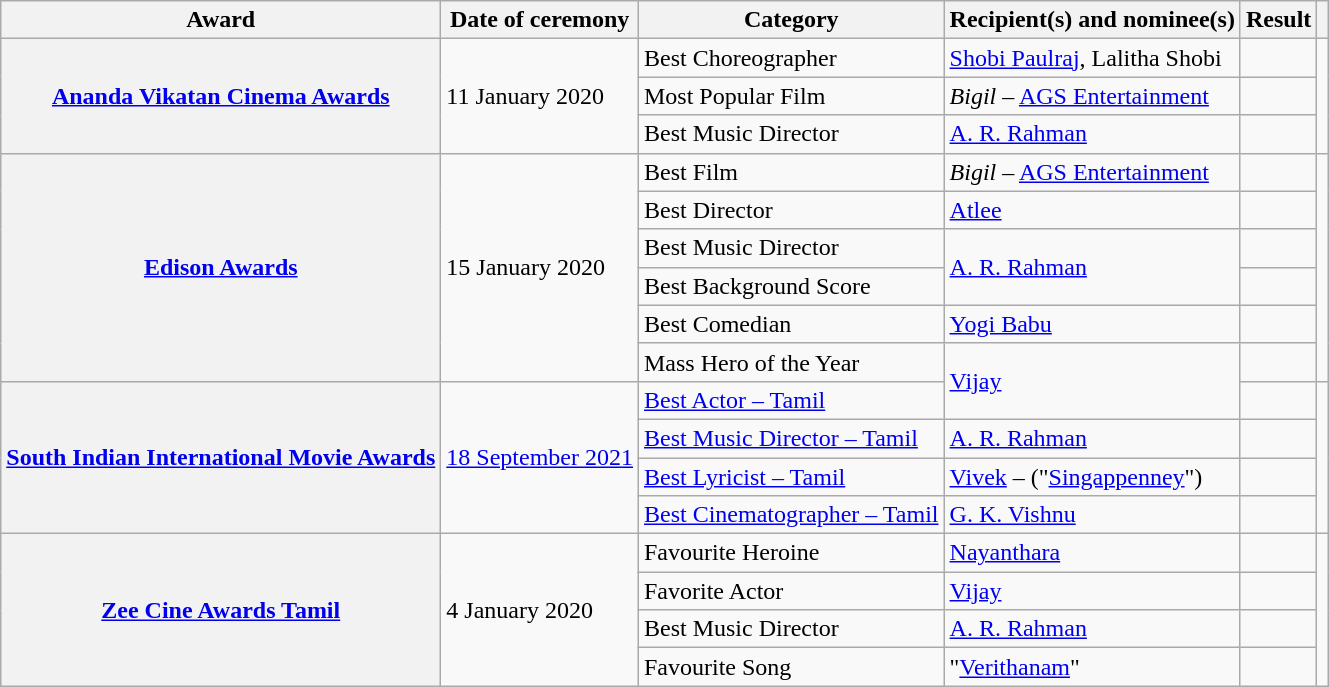<table class="wikitable plainrowheaders sortable">
<tr>
<th>Award</th>
<th>Date of ceremony</th>
<th>Category</th>
<th>Recipient(s) and nominee(s)</th>
<th scope="col" class="unsortable">Result</th>
<th scope="col" class="unsortable"></th>
</tr>
<tr>
<th rowspan="3" scope="row"><a href='#'>Ananda Vikatan Cinema Awards</a></th>
<td rowspan="3">11 January 2020</td>
<td>Best Choreographer</td>
<td><a href='#'>Shobi Paulraj</a>, Lalitha Shobi</td>
<td></td>
<td rowspan="3" style="text-align:center;"><br></td>
</tr>
<tr>
<td>Most Popular Film</td>
<td><em>Bigil</em> – <a href='#'>AGS Entertainment</a></td>
<td></td>
</tr>
<tr>
<td>Best Music Director</td>
<td><a href='#'>A. R. Rahman</a></td>
<td></td>
</tr>
<tr>
<th rowspan="6" scope="row"><a href='#'>Edison Awards</a></th>
<td rowspan="6">15 January 2020</td>
<td>Best Film</td>
<td><em>Bigil</em> – <a href='#'>AGS Entertainment</a></td>
<td></td>
<td rowspan="6" style="text-align:center;"></td>
</tr>
<tr>
<td>Best Director</td>
<td><a href='#'>Atlee</a></td>
<td></td>
</tr>
<tr>
<td>Best Music Director</td>
<td rowspan="2"><a href='#'>A. R. Rahman</a></td>
<td></td>
</tr>
<tr>
<td>Best Background Score</td>
<td></td>
</tr>
<tr>
<td>Best Comedian</td>
<td><a href='#'>Yogi Babu</a></td>
<td></td>
</tr>
<tr>
<td>Mass Hero of the Year</td>
<td rowspan="2"><a href='#'>Vijay</a></td>
<td></td>
</tr>
<tr>
<th rowspan="4" scope="row"><a href='#'>South Indian International Movie Awards</a></th>
<td rowspan="4"><a href='#'>18 September 2021</a></td>
<td><a href='#'>Best Actor – Tamil</a></td>
<td></td>
<td rowspan="4" style="text-align:center;"><br><br></td>
</tr>
<tr>
<td><a href='#'>Best Music Director – Tamil</a></td>
<td><a href='#'>A. R. Rahman</a></td>
<td></td>
</tr>
<tr>
<td><a href='#'>Best Lyricist – Tamil</a></td>
<td><a href='#'>Vivek</a> – ("<a href='#'>Singappenney</a>")</td>
<td></td>
</tr>
<tr>
<td><a href='#'>Best Cinematographer – Tamil</a></td>
<td><a href='#'>G. K. Vishnu</a></td>
<td></td>
</tr>
<tr>
<th rowspan="4" scope="row"><a href='#'>Zee Cine Awards Tamil</a></th>
<td rowspan="4">4 January 2020</td>
<td>Favourite Heroine</td>
<td><a href='#'>Nayanthara</a></td>
<td></td>
<td rowspan="4" style="text-align:center;"><br><br></td>
</tr>
<tr>
<td>Favorite Actor</td>
<td><a href='#'>Vijay</a></td>
<td></td>
</tr>
<tr>
<td>Best Music Director</td>
<td><a href='#'>A. R. Rahman</a></td>
<td></td>
</tr>
<tr>
<td>Favourite Song</td>
<td>"<a href='#'>Verithanam</a>"</td>
<td></td>
</tr>
</table>
